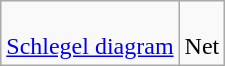<table class=wikitable>
<tr align=center>
<td><br><a href='#'>Schlegel diagram</a></td>
<td><br>Net</td>
</tr>
</table>
